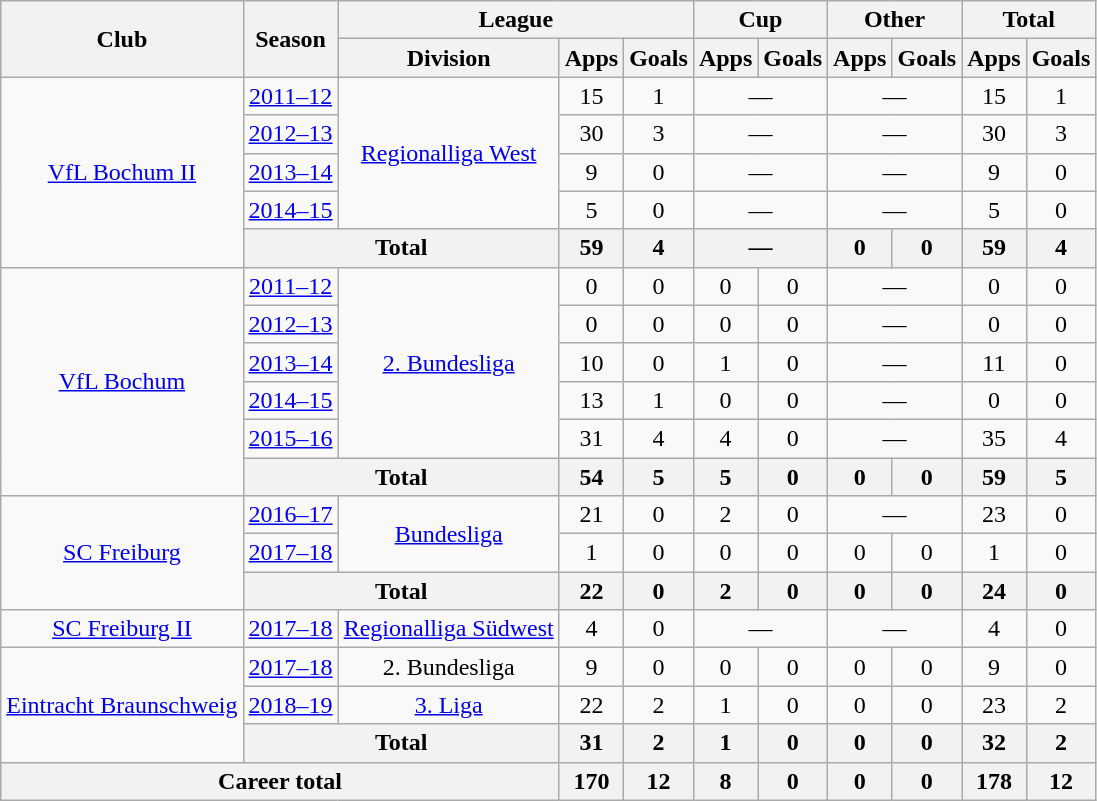<table class="wikitable" style="text-align:center">
<tr>
<th rowspan="2">Club</th>
<th rowspan="2">Season</th>
<th colspan="3">League</th>
<th colspan="2">Cup</th>
<th colspan="2">Other</th>
<th colspan="2">Total</th>
</tr>
<tr>
<th>Division</th>
<th>Apps</th>
<th>Goals</th>
<th>Apps</th>
<th>Goals</th>
<th>Apps</th>
<th>Goals</th>
<th>Apps</th>
<th>Goals</th>
</tr>
<tr>
<td rowspan="5"><a href='#'>VfL Bochum II</a></td>
<td><a href='#'>2011–12</a></td>
<td rowspan="4"><a href='#'>Regionalliga West</a></td>
<td>15</td>
<td>1</td>
<td colspan="2">—</td>
<td colspan="2">—</td>
<td>15</td>
<td>1</td>
</tr>
<tr>
<td><a href='#'>2012–13</a></td>
<td>30</td>
<td>3</td>
<td colspan="2">—</td>
<td colspan="2">—</td>
<td>30</td>
<td>3</td>
</tr>
<tr>
<td><a href='#'>2013–14</a></td>
<td>9</td>
<td>0</td>
<td colspan="2">—</td>
<td colspan="2">—</td>
<td>9</td>
<td>0</td>
</tr>
<tr>
<td><a href='#'>2014–15</a></td>
<td>5</td>
<td>0</td>
<td colspan="2">—</td>
<td colspan="2">—</td>
<td>5</td>
<td>0</td>
</tr>
<tr>
<th colspan="2">Total</th>
<th>59</th>
<th>4</th>
<th colspan="2">—</th>
<th>0</th>
<th>0</th>
<th>59</th>
<th>4</th>
</tr>
<tr>
<td rowspan=6><a href='#'>VfL Bochum</a></td>
<td><a href='#'>2011–12</a></td>
<td rowspan="5"><a href='#'>2. Bundesliga</a></td>
<td>0</td>
<td>0</td>
<td>0</td>
<td>0</td>
<td colspan="2">—</td>
<td>0</td>
<td>0</td>
</tr>
<tr>
<td><a href='#'>2012–13</a></td>
<td>0</td>
<td>0</td>
<td>0</td>
<td>0</td>
<td colspan="2">—</td>
<td>0</td>
<td>0</td>
</tr>
<tr>
<td><a href='#'>2013–14</a></td>
<td>10</td>
<td>0</td>
<td>1</td>
<td>0</td>
<td colspan="2">—</td>
<td>11</td>
<td>0</td>
</tr>
<tr>
<td><a href='#'>2014–15</a></td>
<td>13</td>
<td>1</td>
<td>0</td>
<td>0</td>
<td colspan="2">—</td>
<td>0</td>
<td>0</td>
</tr>
<tr>
<td><a href='#'>2015–16</a></td>
<td>31</td>
<td>4</td>
<td>4</td>
<td>0</td>
<td colspan="2">—</td>
<td>35</td>
<td>4</td>
</tr>
<tr>
<th colspan="2">Total</th>
<th>54</th>
<th>5</th>
<th>5</th>
<th>0</th>
<th>0</th>
<th>0</th>
<th>59</th>
<th>5</th>
</tr>
<tr>
<td rowspan="3"><a href='#'>SC Freiburg</a></td>
<td><a href='#'>2016–17</a></td>
<td rowspan="2"><a href='#'>Bundesliga</a></td>
<td>21</td>
<td>0</td>
<td>2</td>
<td>0</td>
<td colspan="2">—</td>
<td>23</td>
<td>0</td>
</tr>
<tr>
<td><a href='#'>2017–18</a></td>
<td>1</td>
<td>0</td>
<td>0</td>
<td>0</td>
<td>0</td>
<td>0</td>
<td>1</td>
<td>0</td>
</tr>
<tr>
<th colspan="2">Total</th>
<th>22</th>
<th>0</th>
<th>2</th>
<th>0</th>
<th>0</th>
<th>0</th>
<th>24</th>
<th>0</th>
</tr>
<tr>
<td><a href='#'>SC Freiburg II</a></td>
<td><a href='#'>2017–18</a></td>
<td><a href='#'>Regionalliga Südwest</a></td>
<td>4</td>
<td>0</td>
<td colspan="2">—</td>
<td colspan="2">—</td>
<td>4</td>
<td>0</td>
</tr>
<tr>
<td rowspan="3"><a href='#'>Eintracht Braunschweig</a></td>
<td><a href='#'>2017–18</a></td>
<td>2. Bundesliga</td>
<td>9</td>
<td>0</td>
<td>0</td>
<td>0</td>
<td>0</td>
<td>0</td>
<td>9</td>
<td>0</td>
</tr>
<tr>
<td><a href='#'>2018–19</a></td>
<td><a href='#'>3. Liga</a></td>
<td>22</td>
<td>2</td>
<td>1</td>
<td>0</td>
<td>0</td>
<td>0</td>
<td>23</td>
<td>2</td>
</tr>
<tr>
<th colspan="2">Total</th>
<th>31</th>
<th>2</th>
<th>1</th>
<th>0</th>
<th>0</th>
<th>0</th>
<th>32</th>
<th>2</th>
</tr>
<tr>
<th colspan="3">Career total</th>
<th>170</th>
<th>12</th>
<th>8</th>
<th>0</th>
<th>0</th>
<th>0</th>
<th>178</th>
<th>12</th>
</tr>
</table>
